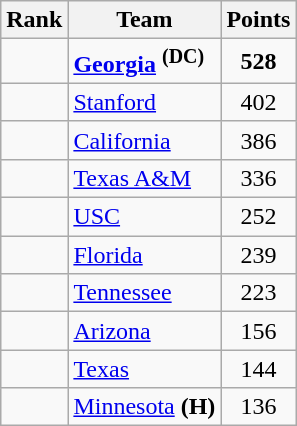<table class="wikitable sortable" style="text-align:center">
<tr>
<th>Rank</th>
<th>Team</th>
<th>Points</th>
</tr>
<tr>
<td></td>
<td align=left><strong><a href='#'>Georgia</a></strong> <strong><sup>(DC)</sup></strong></td>
<td><strong>528</strong></td>
</tr>
<tr>
<td></td>
<td align=left><a href='#'>Stanford</a></td>
<td>402</td>
</tr>
<tr>
<td></td>
<td align=left><a href='#'>California</a></td>
<td>386</td>
</tr>
<tr>
<td></td>
<td align=left><a href='#'>Texas A&M</a></td>
<td>336</td>
</tr>
<tr>
<td></td>
<td align=left><a href='#'>USC</a></td>
<td>252</td>
</tr>
<tr>
<td></td>
<td align=left><a href='#'>Florida</a></td>
<td>239</td>
</tr>
<tr>
<td></td>
<td align=left><a href='#'>Tennessee</a></td>
<td>223</td>
</tr>
<tr>
<td></td>
<td align=left><a href='#'>Arizona</a></td>
<td>156</td>
</tr>
<tr>
<td></td>
<td align=left><a href='#'>Texas</a></td>
<td>144</td>
</tr>
<tr>
<td></td>
<td align=left><a href='#'>Minnesota</a> <strong>(H)</strong></td>
<td>136</td>
</tr>
</table>
